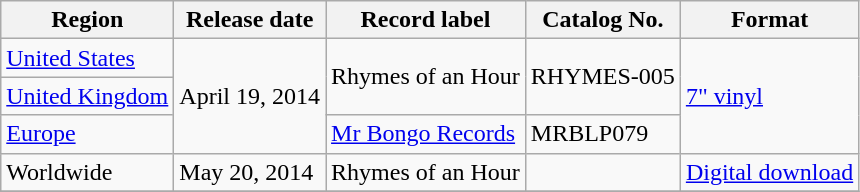<table class="wikitable">
<tr>
<th align="left">Region</th>
<th align="left">Release date</th>
<th align="left">Record label</th>
<th align="left">Catalog No.</th>
<th align="left">Format</th>
</tr>
<tr>
<td><a href='#'>United States</a></td>
<td rowspan="3">April 19, 2014</td>
<td rowspan="2">Rhymes of an Hour</td>
<td rowspan="2">RHYMES-005</td>
<td rowspan="3"><a href='#'>7" vinyl</a></td>
</tr>
<tr>
<td><a href='#'>United Kingdom</a></td>
</tr>
<tr>
<td><a href='#'>Europe</a></td>
<td><a href='#'>Mr Bongo Records</a></td>
<td>MRBLP079</td>
</tr>
<tr>
<td>Worldwide</td>
<td>May 20, 2014</td>
<td>Rhymes of an Hour</td>
<td></td>
<td><a href='#'>Digital download</a></td>
</tr>
<tr>
</tr>
</table>
